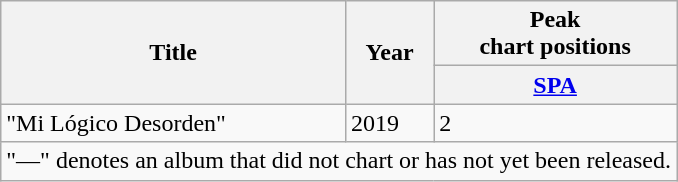<table class="wikitable">
<tr>
<th rowspan="2">Title</th>
<th rowspan="2">Year</th>
<th>Peak<br>chart positions</th>
</tr>
<tr>
<th><a href='#'>SPA</a><br></th>
</tr>
<tr>
<td>"Mi Lógico Desorden"</td>
<td>2019</td>
<td>2</td>
</tr>
<tr>
<td colspan="3">"—" denotes an album that did not chart or has not yet been released.</td>
</tr>
</table>
